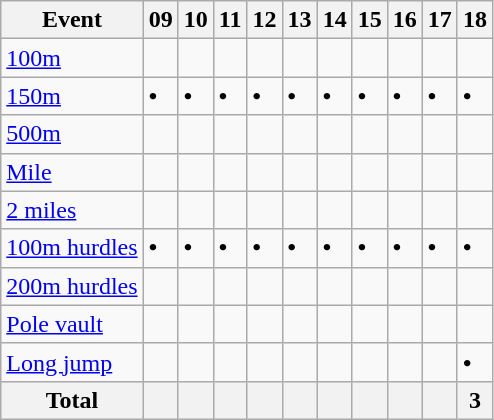<table class="wikitable">
<tr>
<th>Event</th>
<th>09</th>
<th>10</th>
<th>11</th>
<th>12</th>
<th>13</th>
<th>14</th>
<th>15</th>
<th>16</th>
<th>17</th>
<th>18</th>
</tr>
<tr>
<td><a href='#'>100m</a></td>
<td></td>
<td></td>
<td></td>
<td></td>
<td></td>
<td></td>
<td></td>
<td></td>
<td></td>
<td></td>
</tr>
<tr>
<td><a href='#'>150m</a></td>
<td><strong>•</strong></td>
<td><strong>•</strong></td>
<td><strong>•</strong></td>
<td><strong>•</strong></td>
<td><strong>•</strong></td>
<td><strong>•</strong></td>
<td><strong>•</strong></td>
<td><strong>•</strong></td>
<td><strong>•</strong></td>
<td><strong>•</strong></td>
</tr>
<tr>
<td><a href='#'>500m</a></td>
<td></td>
<td></td>
<td></td>
<td></td>
<td></td>
<td></td>
<td></td>
<td></td>
<td></td>
<td></td>
</tr>
<tr>
<td><a href='#'>Mile</a></td>
<td></td>
<td></td>
<td></td>
<td></td>
<td></td>
<td></td>
<td></td>
<td></td>
<td></td>
<td></td>
</tr>
<tr>
<td><a href='#'>2 miles</a></td>
<td></td>
<td></td>
<td></td>
<td></td>
<td></td>
<td></td>
<td></td>
<td></td>
<td></td>
<td></td>
</tr>
<tr>
<td><a href='#'>100m hurdles</a></td>
<td><strong>•</strong></td>
<td><strong>•</strong></td>
<td><strong>•</strong></td>
<td><strong>•</strong></td>
<td><strong>•</strong></td>
<td><strong>•</strong></td>
<td><strong>•</strong></td>
<td><strong>•</strong></td>
<td><strong>•</strong></td>
<td><strong>•</strong></td>
</tr>
<tr>
<td><a href='#'>200m hurdles</a></td>
<td></td>
<td></td>
<td></td>
<td></td>
<td></td>
<td></td>
<td></td>
<td></td>
<td></td>
<td></td>
</tr>
<tr>
<td><a href='#'>Pole vault</a></td>
<td></td>
<td></td>
<td></td>
<td></td>
<td></td>
<td></td>
<td></td>
<td></td>
<td></td>
<td></td>
</tr>
<tr>
<td><a href='#'>Long jump</a></td>
<td></td>
<td></td>
<td></td>
<td></td>
<td></td>
<td></td>
<td></td>
<td></td>
<td></td>
<td><strong>•</strong></td>
</tr>
<tr>
<th>Total</th>
<th></th>
<th></th>
<th></th>
<th></th>
<th></th>
<th></th>
<th></th>
<th></th>
<th></th>
<th>3</th>
</tr>
</table>
